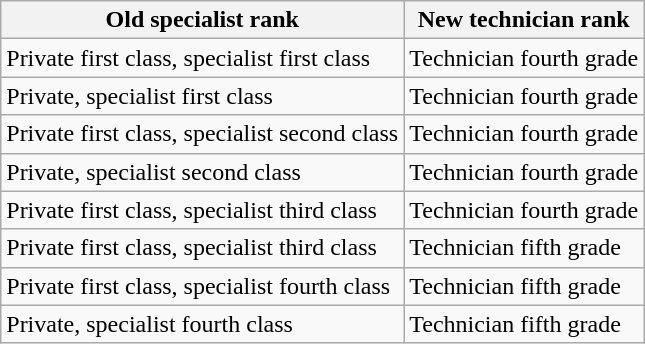<table class="wikitable">
<tr>
<th>Old specialist rank</th>
<th>New technician rank</th>
</tr>
<tr>
<td>Private first class, specialist first class</td>
<td>Technician fourth grade</td>
</tr>
<tr>
<td>Private, specialist first class</td>
<td>Technician fourth grade</td>
</tr>
<tr>
<td>Private first class, specialist second class</td>
<td>Technician fourth grade</td>
</tr>
<tr>
<td>Private, specialist second class</td>
<td>Technician fourth grade</td>
</tr>
<tr>
<td>Private first class, specialist third class</td>
<td>Technician fourth grade</td>
</tr>
<tr>
<td>Private first class, specialist third class</td>
<td>Technician fifth grade</td>
</tr>
<tr>
<td>Private first class, specialist fourth class</td>
<td>Technician fifth grade</td>
</tr>
<tr>
<td>Private, specialist fourth class</td>
<td>Technician fifth grade</td>
</tr>
</table>
